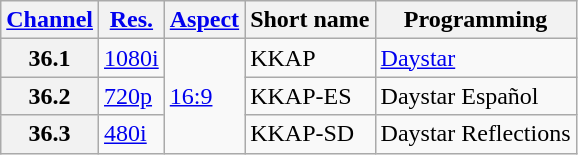<table class="wikitable">
<tr>
<th><a href='#'>Channel</a></th>
<th><a href='#'>Res.</a></th>
<th><a href='#'>Aspect</a></th>
<th>Short name</th>
<th>Programming</th>
</tr>
<tr>
<th scope = "row">36.1</th>
<td><a href='#'>1080i</a></td>
<td rowspan=3><a href='#'>16:9</a></td>
<td>KKAP</td>
<td><a href='#'>Daystar</a></td>
</tr>
<tr>
<th scope = "row">36.2</th>
<td><a href='#'>720p</a></td>
<td>KKAP-ES</td>
<td>Daystar Español</td>
</tr>
<tr>
<th scope = "row">36.3</th>
<td><a href='#'>480i</a></td>
<td>KKAP-SD</td>
<td>Daystar Reflections</td>
</tr>
</table>
